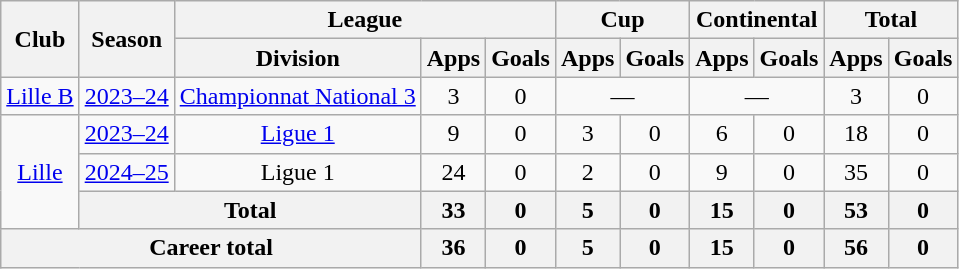<table class="wikitable" style="text-align: center;">
<tr>
<th rowspan="2">Club</th>
<th rowspan="2">Season</th>
<th colspan="3">League</th>
<th colspan="2">Cup</th>
<th colspan="2">Continental</th>
<th colspan="2">Total</th>
</tr>
<tr>
<th>Division</th>
<th>Apps</th>
<th>Goals</th>
<th>Apps</th>
<th>Goals</th>
<th>Apps</th>
<th>Goals</th>
<th>Apps</th>
<th>Goals</th>
</tr>
<tr>
<td><a href='#'>Lille B</a></td>
<td><a href='#'>2023–24</a></td>
<td><a href='#'>Championnat National 3</a></td>
<td>3</td>
<td>0</td>
<td colspan="2">—</td>
<td colspan="2">—</td>
<td>3</td>
<td>0</td>
</tr>
<tr>
<td rowspan="3"><a href='#'>Lille</a></td>
<td><a href='#'>2023–24</a></td>
<td><a href='#'>Ligue 1</a></td>
<td>9</td>
<td>0</td>
<td>3</td>
<td>0</td>
<td>6</td>
<td>0</td>
<td>18</td>
<td>0</td>
</tr>
<tr>
<td><a href='#'>2024–25</a></td>
<td>Ligue 1</td>
<td>24</td>
<td>0</td>
<td>2</td>
<td>0</td>
<td>9</td>
<td>0</td>
<td>35</td>
<td>0</td>
</tr>
<tr>
<th colspan="2">Total</th>
<th>33</th>
<th>0</th>
<th>5</th>
<th>0</th>
<th>15</th>
<th>0</th>
<th>53</th>
<th>0</th>
</tr>
<tr>
<th colspan="3">Career total</th>
<th>36</th>
<th>0</th>
<th>5</th>
<th>0</th>
<th>15</th>
<th>0</th>
<th>56</th>
<th>0</th>
</tr>
</table>
